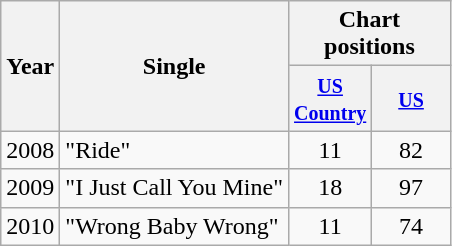<table class="wikitable">
<tr>
<th rowspan="2">Year</th>
<th rowspan="2">Single</th>
<th colspan="3">Chart positions</th>
</tr>
<tr>
<th style="width:45px;"><small><a href='#'>US<br>Country</a><br></small></th>
<th style="width:45px;"><small><a href='#'>US</a><br></small></th>
</tr>
<tr>
<td>2008</td>
<td>"Ride"</td>
<td style="text-align:center;">11</td>
<td style="text-align:center;">82</td>
</tr>
<tr>
<td>2009</td>
<td>"I Just Call You Mine"</td>
<td style="text-align:center;">18</td>
<td style="text-align:center;">97</td>
</tr>
<tr>
<td>2010</td>
<td>"Wrong Baby Wrong"</td>
<td style="text-align:center;">11</td>
<td style="text-align:center;">74</td>
</tr>
</table>
